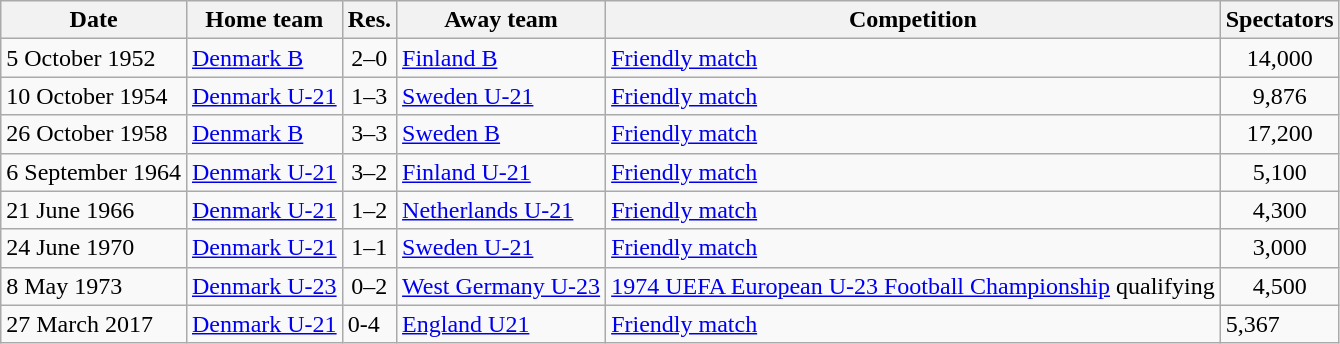<table class="wikitable" style="text-align: left;">
<tr>
<th>Date</th>
<th>Home team</th>
<th>Res.</th>
<th>Away team</th>
<th>Competition</th>
<th>Spectators</th>
</tr>
<tr>
<td>5 October 1952</td>
<td><a href='#'>Denmark B</a></td>
<td style="text-align:center;">2–0</td>
<td><a href='#'>Finland B</a></td>
<td><a href='#'>Friendly match</a></td>
<td style="text-align:center;">14,000</td>
</tr>
<tr>
<td>10 October 1954</td>
<td><a href='#'>Denmark U-21</a></td>
<td style="text-align:center;">1–3</td>
<td><a href='#'>Sweden U-21</a></td>
<td><a href='#'>Friendly match</a></td>
<td style="text-align:center;">9,876</td>
</tr>
<tr>
<td>26 October 1958</td>
<td><a href='#'>Denmark B</a></td>
<td style="text-align:center;">3–3</td>
<td><a href='#'>Sweden B</a></td>
<td><a href='#'>Friendly match</a></td>
<td style="text-align:center;">17,200</td>
</tr>
<tr>
<td>6 September 1964</td>
<td><a href='#'>Denmark U-21</a></td>
<td style="text-align:center;">3–2</td>
<td><a href='#'>Finland U-21</a></td>
<td><a href='#'>Friendly match</a></td>
<td style="text-align:center;">5,100</td>
</tr>
<tr>
<td>21 June 1966</td>
<td><a href='#'>Denmark U-21</a></td>
<td style="text-align:center;">1–2</td>
<td><a href='#'>Netherlands U-21</a></td>
<td><a href='#'>Friendly match</a></td>
<td style="text-align:center;">4,300</td>
</tr>
<tr>
<td>24 June 1970</td>
<td><a href='#'>Denmark U-21</a></td>
<td style="text-align:center;">1–1</td>
<td><a href='#'>Sweden U-21</a></td>
<td><a href='#'>Friendly match</a></td>
<td style="text-align:center;">3,000</td>
</tr>
<tr>
<td>8 May 1973</td>
<td><a href='#'>Denmark U-23</a></td>
<td style="text-align:center;">0–2</td>
<td><a href='#'>West Germany U-23</a></td>
<td><a href='#'>1974 UEFA European U-23 Football Championship</a> qualifying</td>
<td style="text-align:center;">4,500</td>
</tr>
<tr>
<td>27 March 2017</td>
<td><a href='#'>Denmark U-21</a></td>
<td>0-4</td>
<td><a href='#'>England U21</a></td>
<td><a href='#'>Friendly match</a></td>
<td>5,367</td>
</tr>
</table>
